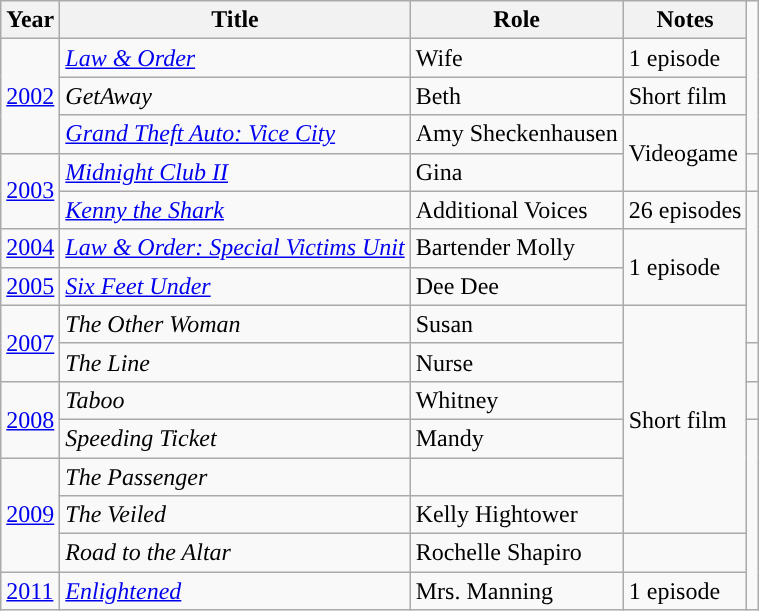<table class="wikitable">
<tr>
<th>Year</th>
<th>Title</th>
<th>Role</th>
<th>Notes</th>
</tr>
<tr>
<td rowspan="3"><a href='#'>2002</a></td>
<td><em><a href='#'>Law & Order</a></em></td>
<td>Wife</td>
<td>1 episode</td>
</tr>
<tr>
<td><em>GetAway</em></td>
<td>Beth</td>
<td>Short film</td>
</tr>
<tr>
<td><em><a href='#'>Grand Theft Auto: Vice City</a></em></td>
<td>Amy Sheckenhausen</td>
<td rowspan="2'">Videogame</td>
</tr>
<tr>
<td rowspan="2"><a href='#'>2003</a></td>
<td><em><a href='#'>Midnight Club II</a></em></td>
<td>Gina</td>
<td></td>
</tr>
<tr>
<td><em><a href='#'>Kenny the Shark</a></em></td>
<td>Additional Voices</td>
<td>26 episodes</td>
</tr>
<tr>
<td><a href='#'>2004</a></td>
<td><em><a href='#'>Law & Order: Special Victims Unit</a></em></td>
<td>Bartender Molly</td>
<td rowspan="2">1 episode</td>
</tr>
<tr>
<td><a href='#'>2005</a></td>
<td><em><a href='#'>Six Feet Under</a></em></td>
<td>Dee Dee</td>
</tr>
<tr>
<td rowspan="2"><a href='#'>2007</a></td>
<td><em>The Other Woman</em></td>
<td>Susan</td>
<td rowspan="6">Short film</td>
</tr>
<tr>
<td><em>The Line</em></td>
<td>Nurse</td>
<td></td>
</tr>
<tr>
<td rowspan="2"><a href='#'>2008</a></td>
<td><em>Taboo</em></td>
<td>Whitney</td>
<td></td>
</tr>
<tr>
<td><em>Speeding Ticket</em></td>
<td>Mandy</td>
</tr>
<tr>
<td rowspan="3"><a href='#'>2009</a></td>
<td><em>The Passenger</em></td>
</tr>
<tr>
<td><em>The Veiled</em></td>
<td>Kelly Hightower</td>
</tr>
<tr>
<td><em>Road to the Altar</em></td>
<td>Rochelle Shapiro</td>
<td></td>
</tr>
<tr>
<td><a href='#'>2011</a></td>
<td><em><a href='#'>Enlightened</a></em></td>
<td>Mrs. Manning</td>
<td>1 episode</td>
</tr>
</table>
